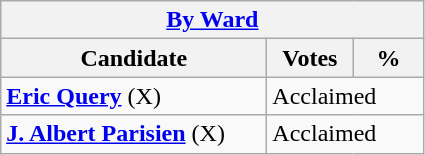<table class="wikitable">
<tr>
<th colspan="3"><a href='#'>By Ward</a></th>
</tr>
<tr>
<th style="width: 170px">Candidate</th>
<th style="width: 50px">Votes</th>
<th style="width: 40px">%</th>
</tr>
<tr>
<td><strong><a href='#'>Eric Query</a></strong> (X)</td>
<td colspan="2">Acclaimed</td>
</tr>
<tr>
<td><strong><a href='#'>J. Albert Parisien</a></strong> (X)</td>
<td colspan="2">Acclaimed</td>
</tr>
</table>
